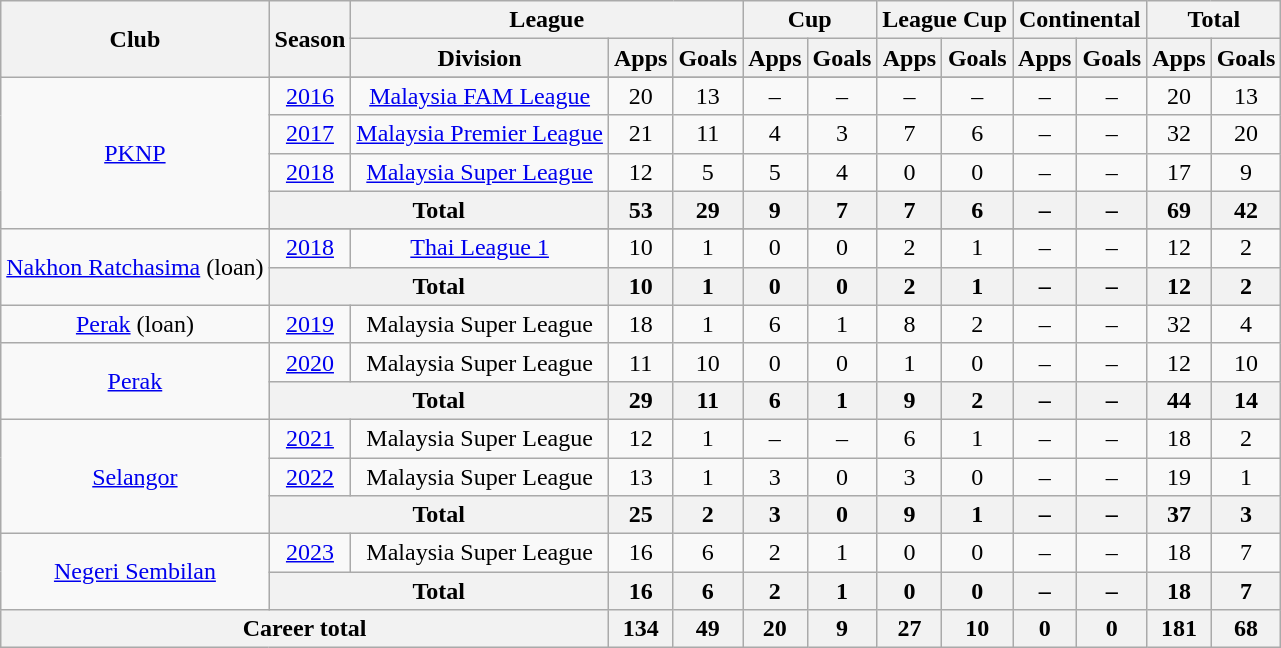<table class="wikitable" style="text-align: center;">
<tr>
<th rowspan="2">Club</th>
<th rowspan="2">Season</th>
<th colspan="3">League</th>
<th colspan="2">Cup</th>
<th colspan="2">League Cup</th>
<th colspan="2">Continental</th>
<th colspan="2">Total</th>
</tr>
<tr>
<th>Division</th>
<th>Apps</th>
<th>Goals</th>
<th>Apps</th>
<th>Goals</th>
<th>Apps</th>
<th>Goals</th>
<th>Apps</th>
<th>Goals</th>
<th>Apps</th>
<th>Goals</th>
</tr>
<tr>
<td rowspan="5" style="text-align:center;"><a href='#'>PKNP</a></td>
</tr>
<tr>
<td !><a href='#'>2016</a></td>
<td><a href='#'>Malaysia FAM League</a></td>
<td>20</td>
<td>13</td>
<td>–</td>
<td>–</td>
<td>–</td>
<td>–</td>
<td>–</td>
<td>–</td>
<td>20</td>
<td>13</td>
</tr>
<tr>
<td><a href='#'>2017</a></td>
<td><a href='#'>Malaysia Premier League</a></td>
<td>21</td>
<td>11</td>
<td>4</td>
<td>3</td>
<td>7</td>
<td>6</td>
<td>–</td>
<td>–</td>
<td>32</td>
<td>20</td>
</tr>
<tr>
<td><a href='#'>2018</a></td>
<td><a href='#'>Malaysia Super League</a></td>
<td>12</td>
<td>5</td>
<td>5</td>
<td>4</td>
<td>0</td>
<td>0</td>
<td>–</td>
<td>–</td>
<td>17</td>
<td>9</td>
</tr>
<tr>
<th colspan=2>Total</th>
<th>53</th>
<th>29</th>
<th>9</th>
<th>7</th>
<th>7</th>
<th>6</th>
<th>–</th>
<th>–</th>
<th>69</th>
<th>42</th>
</tr>
<tr>
<td rowspan="3" style="text-align:center;"><a href='#'>Nakhon Ratchasima</a> (loan)</td>
</tr>
<tr>
<td><a href='#'>2018</a></td>
<td><a href='#'>Thai League 1</a></td>
<td>10</td>
<td>1</td>
<td>0</td>
<td>0</td>
<td>2</td>
<td>1</td>
<td>–</td>
<td>–</td>
<td>12</td>
<td>2</td>
</tr>
<tr>
<th colspan="2">Total</th>
<th>10</th>
<th>1</th>
<th>0</th>
<th>0</th>
<th>2</th>
<th>1</th>
<th>–</th>
<th>–</th>
<th>12</th>
<th>2</th>
</tr>
<tr>
<td><a href='#'>Perak</a> (loan)</td>
<td><a href='#'>2019</a></td>
<td>Malaysia Super League</td>
<td>18</td>
<td>1</td>
<td>6</td>
<td>1</td>
<td>8</td>
<td>2</td>
<td>–</td>
<td>–</td>
<td>32</td>
<td>4</td>
</tr>
<tr>
<td rowspan="2" style="text-align:center;"><a href='#'>Perak</a></td>
<td><a href='#'>2020</a></td>
<td>Malaysia Super League</td>
<td>11</td>
<td>10</td>
<td>0</td>
<td>0</td>
<td>1</td>
<td>0</td>
<td>–</td>
<td>–</td>
<td>12</td>
<td>10</td>
</tr>
<tr>
<th colspan="2">Total</th>
<th>29</th>
<th>11</th>
<th>6</th>
<th>1</th>
<th>9</th>
<th>2</th>
<th>–</th>
<th>–</th>
<th>44</th>
<th>14</th>
</tr>
<tr>
<td rowspan="3" style="text-align:center;"><a href='#'>Selangor</a></td>
<td><a href='#'>2021</a></td>
<td>Malaysia Super League</td>
<td>12</td>
<td>1</td>
<td>–</td>
<td>–</td>
<td>6</td>
<td>1</td>
<td>–</td>
<td>–</td>
<td>18</td>
<td>2</td>
</tr>
<tr>
<td !><a href='#'>2022</a></td>
<td>Malaysia Super League</td>
<td>13</td>
<td>1</td>
<td>3</td>
<td>0</td>
<td>3</td>
<td>0</td>
<td>–</td>
<td>–</td>
<td>19</td>
<td>1</td>
</tr>
<tr>
<th colspan="2">Total</th>
<th>25</th>
<th>2</th>
<th>3</th>
<th>0</th>
<th>9</th>
<th>1</th>
<th>–</th>
<th>–</th>
<th>37</th>
<th>3</th>
</tr>
<tr>
<td rowspan="2" style="text-align:center;"><a href='#'>Negeri Sembilan</a></td>
<td><a href='#'>2023</a></td>
<td>Malaysia Super League</td>
<td>16</td>
<td>6</td>
<td>2</td>
<td>1</td>
<td>0</td>
<td>0</td>
<td>–</td>
<td>–</td>
<td>18</td>
<td>7</td>
</tr>
<tr>
<th colspan="2">Total</th>
<th>16</th>
<th>6</th>
<th>2</th>
<th>1</th>
<th>0</th>
<th>0</th>
<th>–</th>
<th>–</th>
<th>18</th>
<th>7</th>
</tr>
<tr>
<th colspan=3>Career total</th>
<th>134</th>
<th>49</th>
<th>20</th>
<th>9</th>
<th>27</th>
<th>10</th>
<th>0</th>
<th>0</th>
<th>181</th>
<th>68</th>
</tr>
</table>
